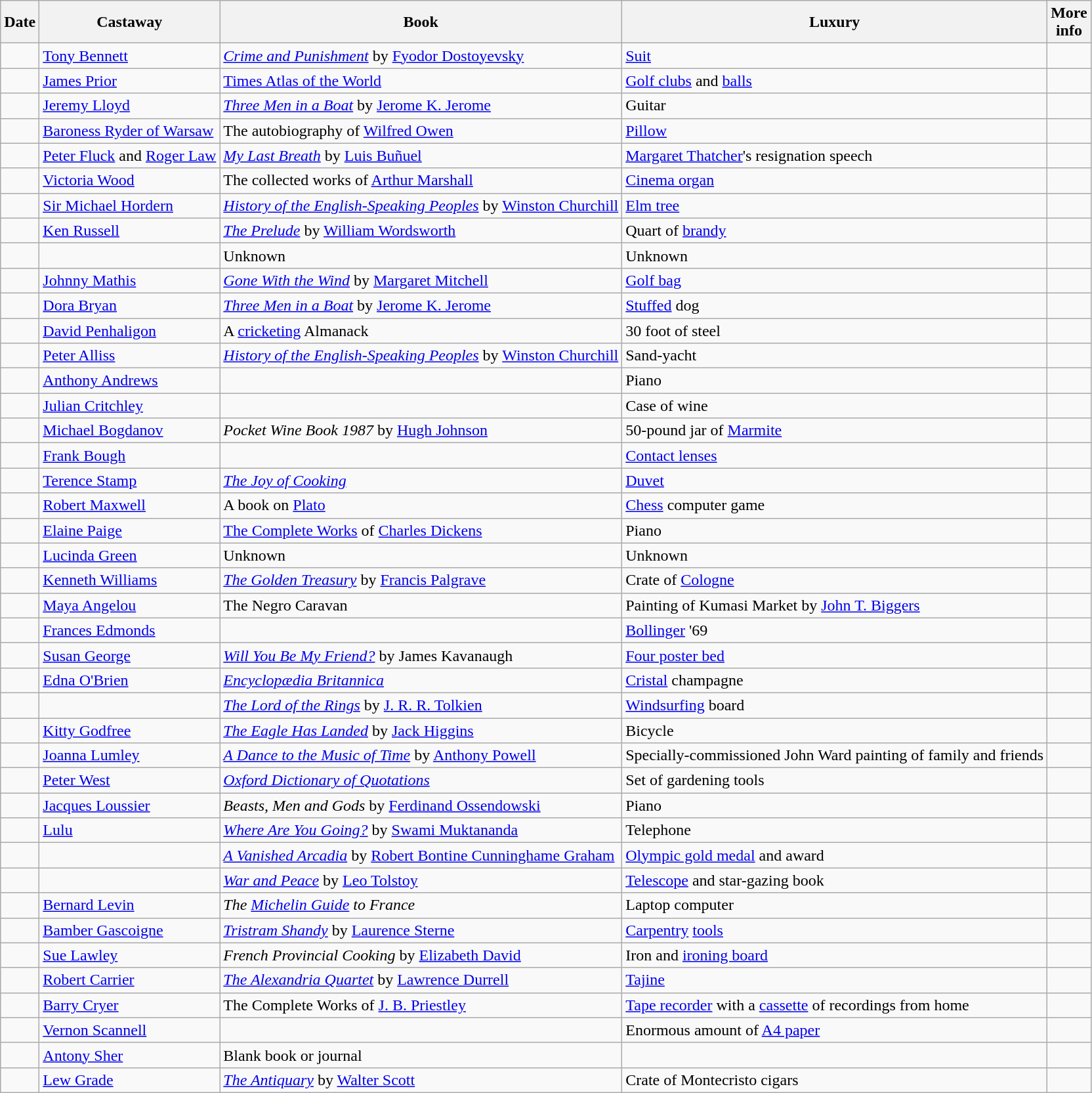<table class="wikitable sortable">
<tr>
<th>Date</th>
<th>Castaway</th>
<th>Book</th>
<th>Luxury</th>
<th class="unsortable">More<br>info</th>
</tr>
<tr>
<td></td>
<td><a href='#'>Tony Bennett</a></td>
<td><em><a href='#'>Crime and Punishment</a></em> by <a href='#'>Fyodor Dostoyevsky</a></td>
<td><a href='#'>Suit</a></td>
<td></td>
</tr>
<tr>
<td></td>
<td><a href='#'>James Prior</a></td>
<td><a href='#'>Times Atlas of the World</a></td>
<td><a href='#'>Golf clubs</a> and <a href='#'>balls</a></td>
<td></td>
</tr>
<tr>
<td></td>
<td><a href='#'>Jeremy Lloyd</a></td>
<td><em><a href='#'>Three Men in a Boat</a></em> by <a href='#'>Jerome K. Jerome</a></td>
<td>Guitar</td>
<td></td>
</tr>
<tr>
<td></td>
<td><a href='#'>Baroness Ryder of Warsaw</a></td>
<td>The autobiography of <a href='#'>Wilfred Owen</a></td>
<td><a href='#'>Pillow</a></td>
<td></td>
</tr>
<tr>
<td></td>
<td><a href='#'>Peter Fluck</a> and <a href='#'>Roger Law</a></td>
<td><em><a href='#'>My Last Breath</a></em> by <a href='#'>Luis Buñuel</a></td>
<td><a href='#'>Margaret Thatcher</a>'s resignation speech</td>
<td></td>
</tr>
<tr>
<td></td>
<td><a href='#'>Victoria Wood</a></td>
<td>The collected works of <a href='#'>Arthur Marshall</a></td>
<td><a href='#'>Cinema organ</a></td>
<td></td>
</tr>
<tr>
<td></td>
<td><a href='#'>Sir Michael Hordern</a></td>
<td><em><a href='#'>History of the English-Speaking Peoples</a></em> by <a href='#'>Winston Churchill</a></td>
<td><a href='#'>Elm tree</a></td>
<td></td>
</tr>
<tr>
<td></td>
<td><a href='#'>Ken Russell</a></td>
<td><em><a href='#'>The Prelude</a></em> by <a href='#'>William Wordsworth</a></td>
<td>Quart of <a href='#'>brandy</a></td>
<td></td>
</tr>
<tr>
<td></td>
<td></td>
<td>Unknown</td>
<td>Unknown</td>
<td></td>
</tr>
<tr>
<td></td>
<td><a href='#'>Johnny Mathis</a></td>
<td><em><a href='#'>Gone With the Wind</a></em> by <a href='#'>Margaret Mitchell</a></td>
<td><a href='#'>Golf bag</a></td>
<td></td>
</tr>
<tr>
<td></td>
<td><a href='#'>Dora Bryan</a></td>
<td><em><a href='#'>Three Men in a Boat</a></em> by <a href='#'>Jerome K. Jerome</a></td>
<td><a href='#'>Stuffed</a> dog</td>
<td></td>
</tr>
<tr>
<td></td>
<td><a href='#'>David Penhaligon</a></td>
<td>A <a href='#'>cricketing</a> Almanack</td>
<td>30 foot of steel</td>
<td></td>
</tr>
<tr>
<td></td>
<td><a href='#'>Peter Alliss</a></td>
<td><em><a href='#'>History of the English-Speaking Peoples</a></em> by <a href='#'>Winston Churchill</a></td>
<td>Sand-yacht</td>
<td></td>
</tr>
<tr>
<td></td>
<td><a href='#'>Anthony Andrews</a></td>
<td></td>
<td>Piano</td>
<td></td>
</tr>
<tr>
<td></td>
<td><a href='#'>Julian Critchley</a></td>
<td></td>
<td>Case of wine</td>
<td></td>
</tr>
<tr>
<td></td>
<td><a href='#'>Michael Bogdanov</a></td>
<td><em>Pocket Wine Book 1987</em> by <a href='#'>Hugh Johnson</a></td>
<td>50-pound jar of <a href='#'>Marmite</a></td>
<td></td>
</tr>
<tr>
<td></td>
<td><a href='#'>Frank Bough</a></td>
<td></td>
<td><a href='#'>Contact lenses</a></td>
<td></td>
</tr>
<tr>
<td></td>
<td><a href='#'>Terence Stamp</a></td>
<td><em><a href='#'>The Joy of Cooking</a></em></td>
<td><a href='#'>Duvet</a></td>
<td></td>
</tr>
<tr>
<td></td>
<td><a href='#'>Robert Maxwell</a></td>
<td>A book on <a href='#'>Plato</a></td>
<td><a href='#'>Chess</a> computer game</td>
<td></td>
</tr>
<tr>
<td></td>
<td><a href='#'>Elaine Paige</a></td>
<td><a href='#'>The Complete Works</a> of <a href='#'>Charles Dickens</a></td>
<td>Piano</td>
<td></td>
</tr>
<tr>
<td></td>
<td><a href='#'>Lucinda Green</a></td>
<td>Unknown</td>
<td>Unknown</td>
<td></td>
</tr>
<tr>
<td></td>
<td><a href='#'>Kenneth Williams</a></td>
<td><em><a href='#'>The Golden Treasury</a></em> by <a href='#'>Francis Palgrave</a></td>
<td>Crate of <a href='#'>Cologne</a></td>
<td></td>
</tr>
<tr>
<td></td>
<td><a href='#'>Maya Angelou</a></td>
<td>The Negro Caravan</td>
<td>Painting of Kumasi Market by <a href='#'>John T. Biggers</a></td>
<td></td>
</tr>
<tr>
<td></td>
<td><a href='#'>Frances Edmonds</a></td>
<td></td>
<td><a href='#'>Bollinger</a> '69</td>
<td></td>
</tr>
<tr>
<td></td>
<td><a href='#'>Susan George</a></td>
<td><em><a href='#'>Will You Be My Friend?</a></em> by James Kavanaugh</td>
<td><a href='#'>Four poster bed</a></td>
<td></td>
</tr>
<tr>
<td></td>
<td><a href='#'>Edna O'Brien</a></td>
<td><em><a href='#'>Encyclopædia Britannica</a></em></td>
<td><a href='#'>Cristal</a> champagne</td>
<td></td>
</tr>
<tr>
<td></td>
<td></td>
<td><em><a href='#'>The Lord of the Rings</a></em> by <a href='#'>J. R. R. Tolkien</a></td>
<td><a href='#'>Windsurfing</a> board</td>
<td></td>
</tr>
<tr>
<td></td>
<td><a href='#'>Kitty Godfree</a></td>
<td><em><a href='#'>The Eagle Has Landed</a></em> by <a href='#'>Jack Higgins</a></td>
<td>Bicycle</td>
<td></td>
</tr>
<tr>
<td></td>
<td><a href='#'>Joanna Lumley</a></td>
<td><em><a href='#'>A Dance to the Music of Time</a></em> by <a href='#'>Anthony Powell</a></td>
<td>Specially-commissioned John Ward painting of family and friends</td>
<td></td>
</tr>
<tr>
<td></td>
<td><a href='#'>Peter West</a></td>
<td><em><a href='#'>Oxford Dictionary of Quotations</a></em></td>
<td>Set of gardening tools</td>
<td></td>
</tr>
<tr>
<td></td>
<td><a href='#'>Jacques Loussier</a></td>
<td><em>Beasts, Men and Gods</em> by <a href='#'>Ferdinand Ossendowski</a></td>
<td>Piano</td>
<td></td>
</tr>
<tr>
<td></td>
<td><a href='#'>Lulu</a></td>
<td><em><a href='#'>Where Are You Going?</a></em> by <a href='#'>Swami Muktananda</a></td>
<td>Telephone</td>
<td></td>
</tr>
<tr>
<td></td>
<td></td>
<td><em><a href='#'>A Vanished Arcadia</a></em> by <a href='#'>Robert Bontine Cunninghame Graham</a></td>
<td><a href='#'>Olympic gold medal</a> and award</td>
<td></td>
</tr>
<tr>
<td></td>
<td></td>
<td><em><a href='#'>War and Peace</a></em> by <a href='#'>Leo Tolstoy</a></td>
<td><a href='#'>Telescope</a> and star-gazing book</td>
<td></td>
</tr>
<tr>
<td></td>
<td><a href='#'>Bernard Levin</a></td>
<td><em>The <a href='#'>Michelin Guide</a> to France</em></td>
<td>Laptop computer</td>
<td></td>
</tr>
<tr>
<td></td>
<td><a href='#'>Bamber Gascoigne</a></td>
<td><em><a href='#'>Tristram Shandy</a></em> by <a href='#'>Laurence Sterne</a></td>
<td><a href='#'>Carpentry</a> <a href='#'>tools</a></td>
<td></td>
</tr>
<tr>
<td></td>
<td><a href='#'>Sue Lawley</a></td>
<td><em>French Provincial Cooking</em> by <a href='#'>Elizabeth David</a></td>
<td>Iron and <a href='#'>ironing board</a></td>
<td></td>
</tr>
<tr>
<td></td>
<td><a href='#'>Robert Carrier</a></td>
<td><em><a href='#'>The Alexandria Quartet</a></em> by <a href='#'>Lawrence Durrell</a></td>
<td><a href='#'>Tajine</a></td>
<td></td>
</tr>
<tr>
<td></td>
<td><a href='#'>Barry Cryer</a></td>
<td>The Complete Works of <a href='#'>J. B. Priestley</a></td>
<td><a href='#'>Tape recorder</a> with a <a href='#'>cassette</a> of recordings from home</td>
<td></td>
</tr>
<tr>
<td></td>
<td><a href='#'>Vernon Scannell</a></td>
<td></td>
<td>Enormous amount of <a href='#'>A4 paper</a></td>
<td></td>
</tr>
<tr>
<td></td>
<td><a href='#'>Antony Sher</a></td>
<td>Blank book or journal</td>
<td></td>
<td></td>
</tr>
<tr>
<td></td>
<td><a href='#'>Lew Grade</a></td>
<td><em><a href='#'>The Antiquary</a></em> by <a href='#'>Walter Scott</a></td>
<td>Crate of Montecristo cigars</td>
<td></td>
</tr>
</table>
